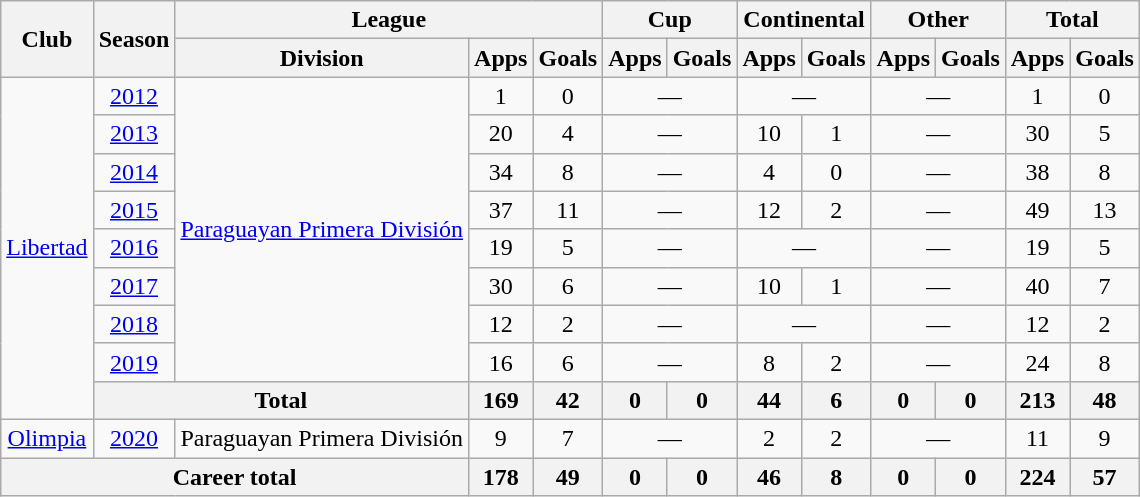<table class="wikitable" style="text-align:center">
<tr>
<th rowspan="2">Club</th>
<th rowspan="2">Season</th>
<th colspan="3">League</th>
<th colspan="2">Cup</th>
<th colspan="2">Continental</th>
<th colspan="2">Other</th>
<th colspan="2">Total</th>
</tr>
<tr>
<th>Division</th>
<th>Apps</th>
<th>Goals</th>
<th>Apps</th>
<th>Goals</th>
<th>Apps</th>
<th>Goals</th>
<th>Apps</th>
<th>Goals</th>
<th>Apps</th>
<th>Goals</th>
</tr>
<tr>
<td rowspan="9"><a href='#'>Libertad</a></td>
<td><a href='#'>2012</a></td>
<td rowspan="8"><a href='#'>Paraguayan Primera División</a></td>
<td>1</td>
<td>0</td>
<td colspan="2">—</td>
<td colspan="2">—</td>
<td colspan="2">—</td>
<td>1</td>
<td>0</td>
</tr>
<tr>
<td><a href='#'>2013</a></td>
<td>20</td>
<td>4</td>
<td colspan="2">—</td>
<td>10</td>
<td>1</td>
<td colspan="2">—</td>
<td>30</td>
<td>5</td>
</tr>
<tr>
<td><a href='#'>2014</a></td>
<td>34</td>
<td>8</td>
<td colspan="2">—</td>
<td>4</td>
<td>0</td>
<td colspan="2">—</td>
<td>38</td>
<td>8</td>
</tr>
<tr>
<td><a href='#'>2015</a></td>
<td>37</td>
<td>11</td>
<td colspan="2">—</td>
<td>12</td>
<td>2</td>
<td colspan="2">—</td>
<td>49</td>
<td>13</td>
</tr>
<tr>
<td><a href='#'>2016</a></td>
<td>19</td>
<td>5</td>
<td colspan="2">—</td>
<td colspan="2">—</td>
<td colspan="2">—</td>
<td>19</td>
<td>5</td>
</tr>
<tr>
<td><a href='#'>2017</a></td>
<td>30</td>
<td>6</td>
<td colspan="2">—</td>
<td>10</td>
<td>1</td>
<td colspan="2">—</td>
<td>40</td>
<td>7</td>
</tr>
<tr>
<td><a href='#'>2018</a></td>
<td>12</td>
<td>2</td>
<td colspan="2">—</td>
<td colspan="2">—</td>
<td colspan="2">—</td>
<td>12</td>
<td>2</td>
</tr>
<tr>
<td><a href='#'>2019</a></td>
<td>16</td>
<td>6</td>
<td colspan="2">—</td>
<td>8</td>
<td>2</td>
<td colspan="2">—</td>
<td>24</td>
<td>8</td>
</tr>
<tr>
<th colspan="2">Total</th>
<th>169</th>
<th>42</th>
<th>0</th>
<th>0</th>
<th>44</th>
<th>6</th>
<th>0</th>
<th>0</th>
<th>213</th>
<th>48</th>
</tr>
<tr>
<td><a href='#'>Olimpia</a></td>
<td><a href='#'>2020</a></td>
<td>Paraguayan Primera División</td>
<td>9</td>
<td>7</td>
<td colspan="2">—</td>
<td>2</td>
<td>2</td>
<td colspan="2">—</td>
<td>11</td>
<td>9</td>
</tr>
<tr>
<th colspan="3">Career total</th>
<th>178</th>
<th>49</th>
<th>0</th>
<th>0</th>
<th>46</th>
<th>8</th>
<th>0</th>
<th>0</th>
<th>224</th>
<th>57</th>
</tr>
</table>
